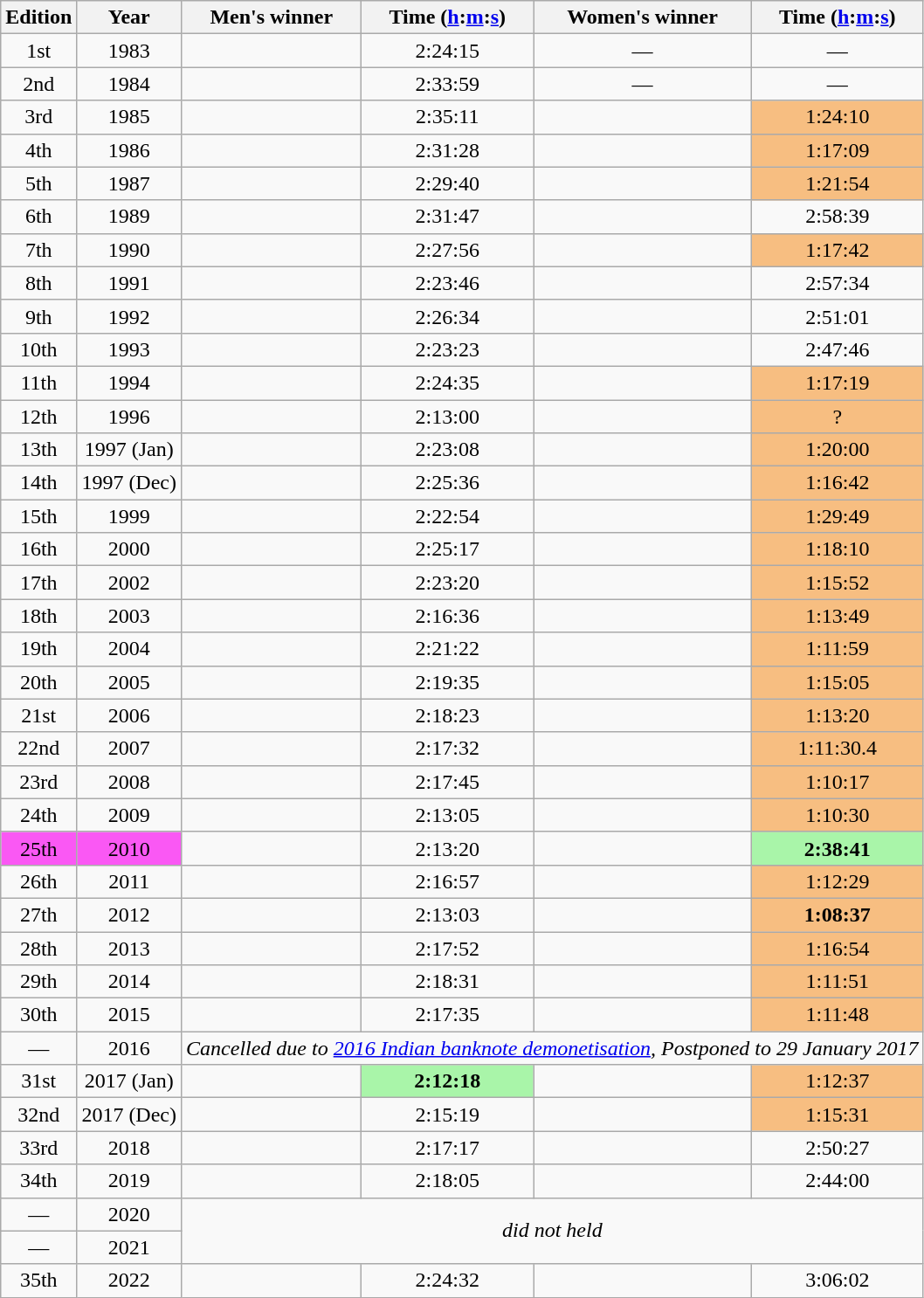<table class="wikitable sortable" style="text-align:center">
<tr>
<th>Edition</th>
<th>Year</th>
<th>Men's winner</th>
<th>Time (<a href='#'>h</a>:<a href='#'>m</a>:<a href='#'>s</a>)</th>
<th>Women's winner</th>
<th>Time (<a href='#'>h</a>:<a href='#'>m</a>:<a href='#'>s</a>)</th>
</tr>
<tr>
<td>1st</td>
<td>1983</td>
<td align=left></td>
<td>2:24:15</td>
<td>—</td>
<td>—</td>
</tr>
<tr>
<td>2nd</td>
<td>1984</td>
<td align=left></td>
<td>2:33:59</td>
<td>—</td>
<td>—</td>
</tr>
<tr>
<td>3rd</td>
<td>1985</td>
<td align=left></td>
<td>2:35:11</td>
<td align=left></td>
<td bgcolor=#F7BE81>1:24:10</td>
</tr>
<tr>
<td>4th</td>
<td>1986</td>
<td align=left></td>
<td>2:31:28</td>
<td align=left></td>
<td bgcolor=#F7BE81>1:17:09</td>
</tr>
<tr>
<td>5th</td>
<td>1987</td>
<td align=left></td>
<td>2:29:40</td>
<td align=left></td>
<td bgcolor=#F7BE81>1:21:54</td>
</tr>
<tr>
<td>6th</td>
<td>1989</td>
<td align=left></td>
<td>2:31:47</td>
<td align=left></td>
<td>2:58:39</td>
</tr>
<tr>
<td>7th</td>
<td>1990</td>
<td align=left></td>
<td>2:27:56</td>
<td align=left></td>
<td bgcolor=#F7BE81>1:17:42</td>
</tr>
<tr>
<td>8th</td>
<td>1991</td>
<td align=left></td>
<td>2:23:46</td>
<td align=left></td>
<td>2:57:34</td>
</tr>
<tr>
<td>9th</td>
<td>1992</td>
<td align=left></td>
<td>2:26:34</td>
<td align=left></td>
<td>2:51:01</td>
</tr>
<tr>
<td>10th</td>
<td>1993</td>
<td align=left></td>
<td>2:23:23</td>
<td align=left></td>
<td>2:47:46</td>
</tr>
<tr>
<td>11th</td>
<td>1994</td>
<td align=left></td>
<td>2:24:35</td>
<td align=left></td>
<td bgcolor=#F7BE81>1:17:19</td>
</tr>
<tr>
<td>12th</td>
<td>1996</td>
<td align=left></td>
<td>2:13:00</td>
<td align=left></td>
<td bgcolor=#F7BE81>?</td>
</tr>
<tr>
<td>13th</td>
<td>1997 (Jan)</td>
<td align=left></td>
<td>2:23:08</td>
<td align=left></td>
<td bgcolor=#F7BE81>1:20:00</td>
</tr>
<tr>
<td>14th</td>
<td>1997 (Dec)</td>
<td align=left></td>
<td>2:25:36</td>
<td align=left></td>
<td bgcolor=#F7BE81>1:16:42</td>
</tr>
<tr>
<td>15th</td>
<td>1999</td>
<td align=left></td>
<td>2:22:54</td>
<td align=left></td>
<td bgcolor=#F7BE81>1:29:49</td>
</tr>
<tr>
<td>16th</td>
<td>2000</td>
<td align=left></td>
<td>2:25:17</td>
<td align=left></td>
<td bgcolor=#F7BE81>1:18:10</td>
</tr>
<tr>
<td>17th</td>
<td>2002</td>
<td align=left></td>
<td>2:23:20</td>
<td align=left></td>
<td bgcolor=#F7BE81>1:15:52</td>
</tr>
<tr>
<td>18th</td>
<td>2003</td>
<td align=left></td>
<td>2:16:36</td>
<td align=left></td>
<td bgcolor=#F7BE81>1:13:49</td>
</tr>
<tr>
<td>19th</td>
<td>2004</td>
<td align=left></td>
<td>2:21:22</td>
<td align=left></td>
<td bgcolor=#F7BE81>1:11:59</td>
</tr>
<tr>
<td>20th</td>
<td>2005</td>
<td align=left></td>
<td>2:19:35</td>
<td align=left></td>
<td bgcolor=#F7BE81>1:15:05</td>
</tr>
<tr>
<td>21st</td>
<td>2006</td>
<td align=left></td>
<td>2:18:23</td>
<td align=left></td>
<td bgcolor=#F7BE81>1:13:20</td>
</tr>
<tr>
<td>22nd</td>
<td>2007</td>
<td align=left></td>
<td>2:17:32</td>
<td align=left></td>
<td bgcolor=#F7BE81>1:11:30.4</td>
</tr>
<tr>
<td>23rd</td>
<td>2008</td>
<td align=left></td>
<td>2:17:45</td>
<td align=left></td>
<td bgcolor=#F7BE81>1:10:17</td>
</tr>
<tr>
<td>24th</td>
<td>2009</td>
<td align=left></td>
<td>2:13:05</td>
<td align=left></td>
<td bgcolor=#F7BE81>1:10:30</td>
</tr>
<tr>
<td bgcolor=#FA58F4>25th</td>
<td bgcolor=#FA58F4>2010</td>
<td align=left></td>
<td>2:13:20</td>
<td align=left></td>
<td bgcolor=#A9F5A9><strong>2:38:41</strong></td>
</tr>
<tr>
<td>26th</td>
<td>2011</td>
<td align=left></td>
<td>2:16:57</td>
<td align=left></td>
<td bgcolor=#F7BE81>1:12:29</td>
</tr>
<tr>
<td>27th</td>
<td>2012</td>
<td align=left></td>
<td>2:13:03</td>
<td align=left></td>
<td bgcolor=#F7BE81><strong>1:08:37</strong></td>
</tr>
<tr>
<td>28th</td>
<td>2013</td>
<td align=left></td>
<td>2:17:52</td>
<td align=left></td>
<td bgcolor=#F7BE81>1:16:54</td>
</tr>
<tr>
<td>29th</td>
<td>2014</td>
<td align=left></td>
<td>2:18:31</td>
<td align=left></td>
<td bgcolor=#F7BE81>1:11:51</td>
</tr>
<tr>
<td>30th</td>
<td>2015</td>
<td align=left></td>
<td>2:17:35</td>
<td align=left></td>
<td bgcolor=#F7BE81>1:11:48</td>
</tr>
<tr>
<td>—</td>
<td>2016</td>
<td colspan=4><em>Cancelled due to <a href='#'>2016 Indian banknote demonetisation</a>, Postponed to 29 January 2017</em></td>
</tr>
<tr>
<td>31st</td>
<td>2017 (Jan)</td>
<td align=left></td>
<td bgcolor=#A9F5A9><strong>2:12:18</strong></td>
<td align=left></td>
<td bgcolor=#F7BE81>1:12:37</td>
</tr>
<tr>
<td>32nd</td>
<td>2017 (Dec)</td>
<td align=left></td>
<td>2:15:19</td>
<td align=left></td>
<td bgcolor=#F7BE81>1:15:31</td>
</tr>
<tr>
<td>33rd</td>
<td>2018</td>
<td align=left></td>
<td>2:17:17</td>
<td align=left></td>
<td>2:50:27</td>
</tr>
<tr>
<td>34th</td>
<td>2019</td>
<td align=left></td>
<td>2:18:05</td>
<td align=left></td>
<td>2:44:00</td>
</tr>
<tr>
<td>—</td>
<td>2020</td>
<td align=center colspan=4 rowspan=2><em>did not held</em></td>
</tr>
<tr>
<td>—</td>
<td>2021</td>
</tr>
<tr>
<td>35th</td>
<td>2022</td>
<td align=left></td>
<td>2:24:32</td>
<td align=left></td>
<td>3:06:02</td>
</tr>
</table>
